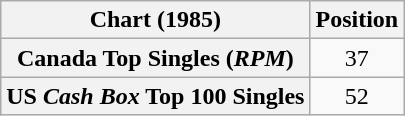<table class="wikitable plainrowheaders" style="text-align:center">
<tr>
<th scope="col">Chart (1985)</th>
<th scope="col">Position</th>
</tr>
<tr>
<th scope="row">Canada Top Singles (<em>RPM</em>)</th>
<td>37</td>
</tr>
<tr>
<th scope="row">US <em>Cash Box</em> Top 100 Singles</th>
<td>52</td>
</tr>
</table>
